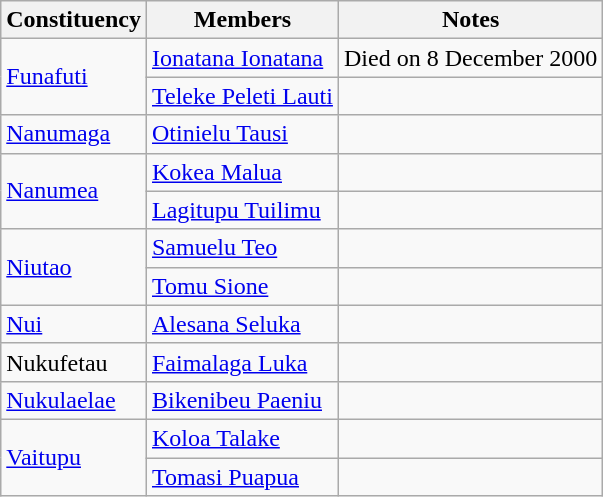<table class="wikitable">
<tr>
<th>Constituency</th>
<th>Members</th>
<th>Notes</th>
</tr>
<tr>
<td rowspan=2><a href='#'>Funafuti</a></td>
<td><a href='#'>Ionatana Ionatana</a></td>
<td>Died on 8 December 2000</td>
</tr>
<tr>
<td><a href='#'>Teleke Peleti Lauti</a></td>
<td></td>
</tr>
<tr>
<td><a href='#'>Nanumaga</a></td>
<td><a href='#'>Otinielu Tausi</a></td>
<td></td>
</tr>
<tr>
<td rowspan=2><a href='#'>Nanumea</a></td>
<td><a href='#'>Kokea Malua</a></td>
<td></td>
</tr>
<tr>
<td><a href='#'>Lagitupu Tuilimu</a></td>
<td></td>
</tr>
<tr>
<td rowspan=2><a href='#'>Niutao</a></td>
<td><a href='#'>Samuelu Teo</a></td>
<td></td>
</tr>
<tr>
<td><a href='#'>Tomu Sione</a></td>
<td></td>
</tr>
<tr>
<td><a href='#'>Nui</a></td>
<td><a href='#'>Alesana Seluka</a></td>
<td></td>
</tr>
<tr>
<td>Nukufetau</td>
<td><a href='#'>Faimalaga Luka</a></td>
<td></td>
</tr>
<tr>
<td><a href='#'>Nukulaelae</a></td>
<td><a href='#'>Bikenibeu Paeniu</a></td>
<td></td>
</tr>
<tr>
<td rowspan=2><a href='#'>Vaitupu</a></td>
<td><a href='#'>Koloa Talake</a></td>
<td></td>
</tr>
<tr>
<td><a href='#'>Tomasi Puapua</a></td>
<td></td>
</tr>
</table>
